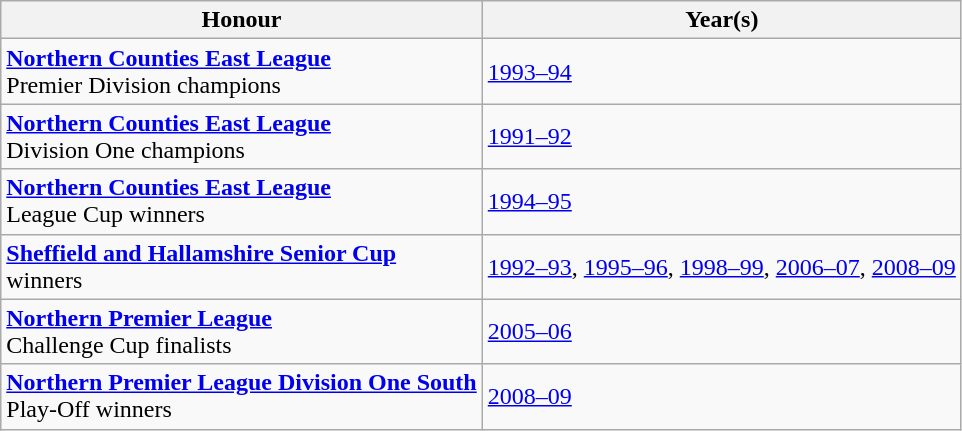<table class="wikitable">
<tr>
<th>Honour</th>
<th>Year(s)</th>
</tr>
<tr>
<td><strong><a href='#'>Northern Counties East League</a></strong><br>Premier Division champions</td>
<td><a href='#'>1993–94</a></td>
</tr>
<tr>
<td><strong><a href='#'>Northern Counties East League</a></strong><br>Division One champions</td>
<td><a href='#'>1991–92</a></td>
</tr>
<tr>
<td><strong><a href='#'>Northern Counties East League</a></strong><br>League Cup winners</td>
<td><a href='#'>1994–95</a></td>
</tr>
<tr>
<td><strong><a href='#'>Sheffield and Hallamshire Senior Cup</a></strong><br>winners</td>
<td><a href='#'>1992–93</a>, <a href='#'>1995–96</a>, <a href='#'>1998–99</a>, <a href='#'>2006–07</a>, <a href='#'>2008–09</a></td>
</tr>
<tr>
<td><strong><a href='#'>Northern Premier League</a></strong><br>Challenge Cup finalists</td>
<td><a href='#'>2005–06</a></td>
</tr>
<tr>
<td><strong><a href='#'>Northern Premier League Division One South</a></strong><br>Play-Off winners</td>
<td><a href='#'>2008–09</a></td>
</tr>
</table>
